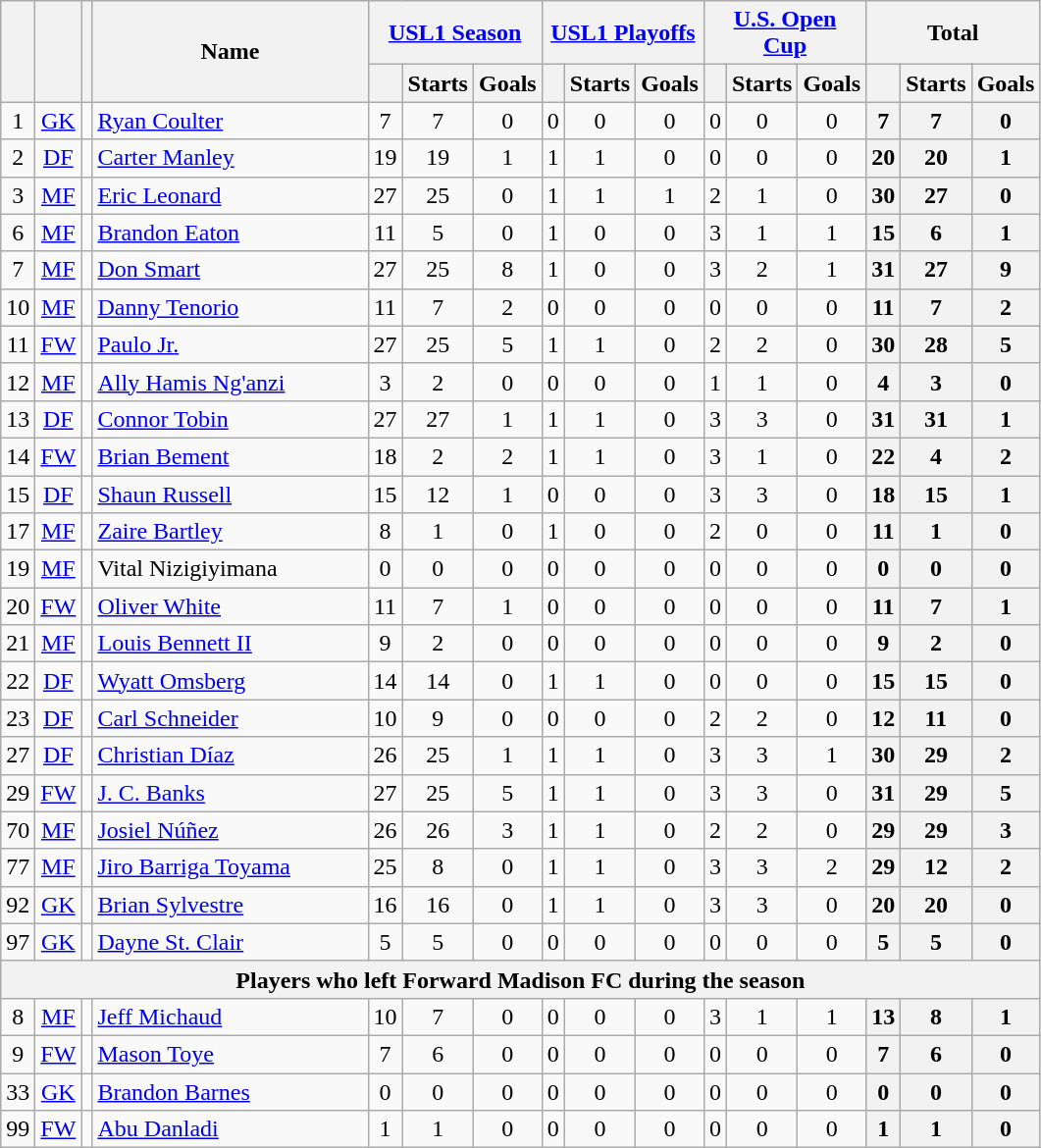<table class="wikitable sortable" style="text-align:center">
<tr>
<th rowspan="2"></th>
<th rowspan="2"></th>
<th rowspan="2"></th>
<th rowspan="2" style="width:180px;">Name</th>
<th colspan="3" style="width:100px;"><a href='#'>USL1 Season</a></th>
<th colspan="3" style="width:100px;"><a href='#'>USL1 Playoffs</a></th>
<th colspan="3" style="width:100px;"><a href='#'>U.S. Open Cup</a></th>
<th colspan="3" style="width:100px;">Total</th>
</tr>
<tr>
<th></th>
<th>Starts</th>
<th>Goals</th>
<th></th>
<th>Starts</th>
<th>Goals</th>
<th></th>
<th>Starts</th>
<th>Goals</th>
<th></th>
<th>Starts</th>
<th>Goals</th>
</tr>
<tr>
<td>1</td>
<td><a href='#'>GK</a></td>
<td></td>
<td align="left"><a href='#'>Ryan Coulter</a></td>
<td>7</td>
<td>7</td>
<td>0</td>
<td>0</td>
<td>0</td>
<td>0</td>
<td>0</td>
<td>0</td>
<td>0</td>
<th>7</th>
<th>7</th>
<th>0</th>
</tr>
<tr>
<td>2</td>
<td><a href='#'>DF</a></td>
<td></td>
<td align="left"><a href='#'>Carter Manley</a></td>
<td>19</td>
<td>19</td>
<td>1</td>
<td>1</td>
<td>1</td>
<td>0</td>
<td>0</td>
<td>0</td>
<td>0</td>
<th>20</th>
<th>20</th>
<th>1</th>
</tr>
<tr>
<td>3</td>
<td><a href='#'>MF</a></td>
<td></td>
<td align="left"><a href='#'>Eric Leonard</a></td>
<td>27</td>
<td>25</td>
<td>0</td>
<td>1</td>
<td>1</td>
<td>1</td>
<td>2</td>
<td>1</td>
<td>0</td>
<th>30</th>
<th>27</th>
<th>0</th>
</tr>
<tr>
<td>6</td>
<td><a href='#'>MF</a></td>
<td></td>
<td align="left"><a href='#'>Brandon Eaton</a></td>
<td>11</td>
<td>5</td>
<td>0</td>
<td>1</td>
<td>0</td>
<td>0</td>
<td>3</td>
<td>1</td>
<td>1</td>
<th>15</th>
<th>6</th>
<th>1</th>
</tr>
<tr>
<td>7</td>
<td><a href='#'>MF</a></td>
<td></td>
<td align="left"><a href='#'>Don Smart</a></td>
<td>27</td>
<td>25</td>
<td>8</td>
<td>1</td>
<td>0</td>
<td>0</td>
<td>3</td>
<td>2</td>
<td>1</td>
<th>31</th>
<th>27</th>
<th>9</th>
</tr>
<tr>
<td>10</td>
<td><a href='#'>MF</a></td>
<td></td>
<td align="left"><a href='#'>Danny Tenorio</a></td>
<td>11</td>
<td>7</td>
<td>2</td>
<td>0</td>
<td>0</td>
<td>0</td>
<td>0</td>
<td>0</td>
<td>0</td>
<th>11</th>
<th>7</th>
<th>2</th>
</tr>
<tr>
<td>11</td>
<td><a href='#'>FW</a></td>
<td></td>
<td align="left"><a href='#'>Paulo Jr.</a></td>
<td>27</td>
<td>25</td>
<td>5</td>
<td>1</td>
<td>1</td>
<td>0</td>
<td>2</td>
<td>2</td>
<td>0</td>
<th>30</th>
<th>28</th>
<th>5</th>
</tr>
<tr>
<td>12</td>
<td><a href='#'>MF</a></td>
<td></td>
<td align="left"><a href='#'>Ally Hamis Ng'anzi</a></td>
<td>3</td>
<td>2</td>
<td>0</td>
<td>0</td>
<td>0</td>
<td>0</td>
<td>1</td>
<td>1</td>
<td>0</td>
<th>4</th>
<th>3</th>
<th>0</th>
</tr>
<tr>
<td>13</td>
<td><a href='#'>DF</a></td>
<td></td>
<td align="left"><a href='#'>Connor Tobin</a></td>
<td>27</td>
<td>27</td>
<td>1</td>
<td>1</td>
<td>1</td>
<td>0</td>
<td>3</td>
<td>3</td>
<td>0</td>
<th>31</th>
<th>31</th>
<th>1</th>
</tr>
<tr>
<td>14</td>
<td><a href='#'>FW</a></td>
<td></td>
<td align="left"><a href='#'>Brian Bement</a></td>
<td>18</td>
<td>2</td>
<td>2</td>
<td>1</td>
<td>1</td>
<td>0</td>
<td>3</td>
<td>1</td>
<td>0</td>
<th>22</th>
<th>4</th>
<th>2</th>
</tr>
<tr>
<td>15</td>
<td><a href='#'>DF</a></td>
<td></td>
<td align="left"><a href='#'>Shaun Russell</a></td>
<td>15</td>
<td>12</td>
<td>1</td>
<td>0</td>
<td>0</td>
<td>0</td>
<td>3</td>
<td>3</td>
<td>0</td>
<th>18</th>
<th>15</th>
<th>1</th>
</tr>
<tr>
<td>17</td>
<td><a href='#'>MF</a></td>
<td></td>
<td align="left"><a href='#'>Zaire Bartley</a></td>
<td>8</td>
<td>1</td>
<td>0</td>
<td>1</td>
<td>0</td>
<td>0</td>
<td>2</td>
<td>0</td>
<td>0</td>
<th>11</th>
<th>1</th>
<th>0</th>
</tr>
<tr>
<td>19</td>
<td><a href='#'>MF</a></td>
<td></td>
<td align="left">Vital Nizigiyimana</td>
<td>0</td>
<td>0</td>
<td>0</td>
<td>0</td>
<td>0</td>
<td>0</td>
<td>0</td>
<td>0</td>
<td>0</td>
<th>0</th>
<th>0</th>
<th>0</th>
</tr>
<tr>
<td>20</td>
<td><a href='#'>FW</a></td>
<td></td>
<td align="left"><a href='#'>Oliver White</a></td>
<td>11</td>
<td>7</td>
<td>1</td>
<td>0</td>
<td>0</td>
<td>0</td>
<td>0</td>
<td>0</td>
<td>0</td>
<th>11</th>
<th>7</th>
<th>1</th>
</tr>
<tr>
<td>21</td>
<td><a href='#'>MF</a></td>
<td></td>
<td align="left"><a href='#'>Louis Bennett II</a></td>
<td>9</td>
<td>2</td>
<td>0</td>
<td>0</td>
<td>0</td>
<td>0</td>
<td>0</td>
<td>0</td>
<td>0</td>
<th>9</th>
<th>2</th>
<th>0</th>
</tr>
<tr>
<td>22</td>
<td><a href='#'>DF</a></td>
<td></td>
<td align="left"><a href='#'>Wyatt Omsberg</a></td>
<td>14</td>
<td>14</td>
<td>0</td>
<td>1</td>
<td>1</td>
<td>0</td>
<td>0</td>
<td>0</td>
<td>0</td>
<th>15</th>
<th>15</th>
<th>0</th>
</tr>
<tr>
<td>23</td>
<td><a href='#'>DF</a></td>
<td></td>
<td align="left"><a href='#'>Carl Schneider</a></td>
<td>10</td>
<td>9</td>
<td>0</td>
<td>0</td>
<td>0</td>
<td>0</td>
<td>2</td>
<td>2</td>
<td>0</td>
<th>12</th>
<th>11</th>
<th>0</th>
</tr>
<tr>
<td>27</td>
<td><a href='#'>DF</a></td>
<td></td>
<td align="left"><a href='#'>Christian Díaz</a></td>
<td>26</td>
<td>25</td>
<td>1</td>
<td>1</td>
<td>1</td>
<td>0</td>
<td>3</td>
<td>3</td>
<td>1</td>
<th>30</th>
<th>29</th>
<th>2</th>
</tr>
<tr>
<td>29</td>
<td><a href='#'>FW</a></td>
<td></td>
<td align="left"><a href='#'>J. C. Banks</a></td>
<td>27</td>
<td>25</td>
<td>5</td>
<td>1</td>
<td>1</td>
<td>0</td>
<td>3</td>
<td>3</td>
<td>0</td>
<th>31</th>
<th>29</th>
<th>5</th>
</tr>
<tr>
<td>70</td>
<td><a href='#'>MF</a></td>
<td></td>
<td align="left"><a href='#'>Josiel Núñez</a></td>
<td>26</td>
<td>26</td>
<td>3</td>
<td>1</td>
<td>1</td>
<td>0</td>
<td>2</td>
<td>2</td>
<td>0</td>
<th>29</th>
<th>29</th>
<th>3</th>
</tr>
<tr>
<td>77</td>
<td><a href='#'>MF</a></td>
<td></td>
<td align="left"><a href='#'>Jiro Barriga Toyama</a></td>
<td>25</td>
<td>8</td>
<td>0</td>
<td>1</td>
<td>1</td>
<td>0</td>
<td>3</td>
<td>3</td>
<td>2</td>
<th>29</th>
<th>12</th>
<th>2</th>
</tr>
<tr>
<td>92</td>
<td><a href='#'>GK</a></td>
<td></td>
<td align="left"><a href='#'>Brian Sylvestre</a></td>
<td>16</td>
<td>16</td>
<td>0</td>
<td>1</td>
<td>1</td>
<td>0</td>
<td>3</td>
<td>3</td>
<td>0</td>
<th>20</th>
<th>20</th>
<th>0</th>
</tr>
<tr>
<td>97</td>
<td><a href='#'>GK</a></td>
<td></td>
<td align="left"><a href='#'>Dayne St. Clair</a></td>
<td>5</td>
<td>5</td>
<td>0</td>
<td>0</td>
<td>0</td>
<td>0</td>
<td>0</td>
<td>0</td>
<td>0</td>
<th>5</th>
<th>5</th>
<th>0</th>
</tr>
<tr>
<th colspan="16">Players who left Forward Madison FC during the season</th>
</tr>
<tr>
<td>8</td>
<td><a href='#'>MF</a></td>
<td></td>
<td align="left"><a href='#'>Jeff Michaud</a></td>
<td>10</td>
<td>7</td>
<td>0</td>
<td>0</td>
<td>0</td>
<td>0</td>
<td>3</td>
<td>1</td>
<td>1</td>
<th>13</th>
<th>8</th>
<th>1</th>
</tr>
<tr>
<td>9</td>
<td><a href='#'>FW</a></td>
<td></td>
<td align="left"><a href='#'>Mason Toye</a></td>
<td>7</td>
<td>6</td>
<td>0</td>
<td>0</td>
<td>0</td>
<td>0</td>
<td>0</td>
<td>0</td>
<td>0</td>
<th>7</th>
<th>6</th>
<th>0</th>
</tr>
<tr>
<td>33</td>
<td><a href='#'>GK</a></td>
<td></td>
<td align="left"><a href='#'>Brandon Barnes</a></td>
<td>0</td>
<td>0</td>
<td>0</td>
<td>0</td>
<td>0</td>
<td>0</td>
<td>0</td>
<td>0</td>
<td>0</td>
<th>0</th>
<th>0</th>
<th>0</th>
</tr>
<tr>
<td>99</td>
<td><a href='#'>FW</a></td>
<td></td>
<td align="left"><a href='#'>Abu Danladi</a></td>
<td>1</td>
<td>1</td>
<td>0</td>
<td>0</td>
<td>0</td>
<td>0</td>
<td>0</td>
<td>0</td>
<td>0</td>
<th>1</th>
<th>1</th>
<th>0</th>
</tr>
</table>
